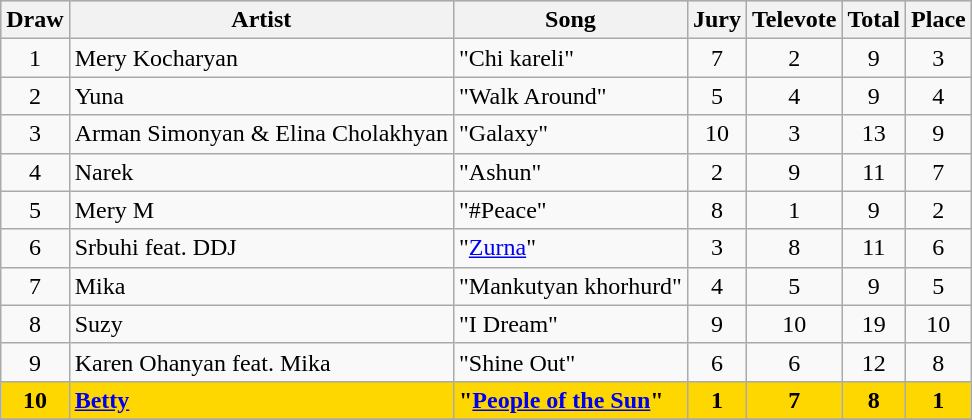<table class="sortable wikitable" style="margin: 1em auto 1em auto; text-align:center;">
<tr bgcolor="#CCCCCC">
<th>Draw</th>
<th>Artist</th>
<th>Song</th>
<th>Jury</th>
<th>Televote</th>
<th>Total</th>
<th>Place</th>
</tr>
<tr>
<td>1</td>
<td align="left">Mery Kocharyan</td>
<td align="left">"Chi kareli"</td>
<td>7</td>
<td>2</td>
<td>9</td>
<td>3</td>
</tr>
<tr>
<td>2</td>
<td align="left">Yuna</td>
<td align="left">"Walk Around"</td>
<td>5</td>
<td>4</td>
<td>9</td>
<td>4</td>
</tr>
<tr>
<td>3</td>
<td align="left">Arman Simonyan & Elina Cholakhyan</td>
<td align="left">"Galaxy"</td>
<td>10</td>
<td>3</td>
<td>13</td>
<td>9</td>
</tr>
<tr>
<td>4</td>
<td align="left">Narek</td>
<td align="left">"Ashun"</td>
<td>2</td>
<td>9</td>
<td>11</td>
<td>7</td>
</tr>
<tr>
<td>5</td>
<td align="left">Mery M</td>
<td align="left">"#Peace"</td>
<td>8</td>
<td>1</td>
<td>9</td>
<td>2</td>
</tr>
<tr>
<td>6</td>
<td align="left">Srbuhi feat. DDJ</td>
<td align="left">"<a href='#'>Zurna</a>"</td>
<td>3</td>
<td>8</td>
<td>11</td>
<td>6</td>
</tr>
<tr>
<td>7</td>
<td align="left">Mika</td>
<td align="left">"Mankutyan khorhurd"</td>
<td>4</td>
<td>5</td>
<td>9</td>
<td>5</td>
</tr>
<tr>
<td>8</td>
<td align="left">Suzy</td>
<td align="left">"I Dream"</td>
<td>9</td>
<td>10</td>
<td>19</td>
<td>10</td>
</tr>
<tr>
<td>9</td>
<td align="left">Karen Ohanyan feat. Mika</td>
<td align="left">"Shine Out"</td>
<td>6</td>
<td>6</td>
<td>12</td>
<td>8</td>
</tr>
<tr style="font-weight:bold; background:gold;">
<td>10</td>
<td align="left"><a href='#'>Betty</a></td>
<td align="left"><strong>"<a href='#'>People of the Sun</a>"</strong></td>
<td>1</td>
<td>7</td>
<td>8</td>
<td>1</td>
</tr>
<tr>
</tr>
</table>
